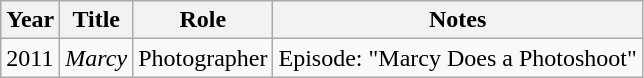<table class="wikitable">
<tr>
<th>Year</th>
<th>Title</th>
<th>Role</th>
<th>Notes</th>
</tr>
<tr>
<td>2011</td>
<td><em>Marcy</em></td>
<td>Photographer</td>
<td>Episode: "Marcy Does a Photoshoot"</td>
</tr>
</table>
